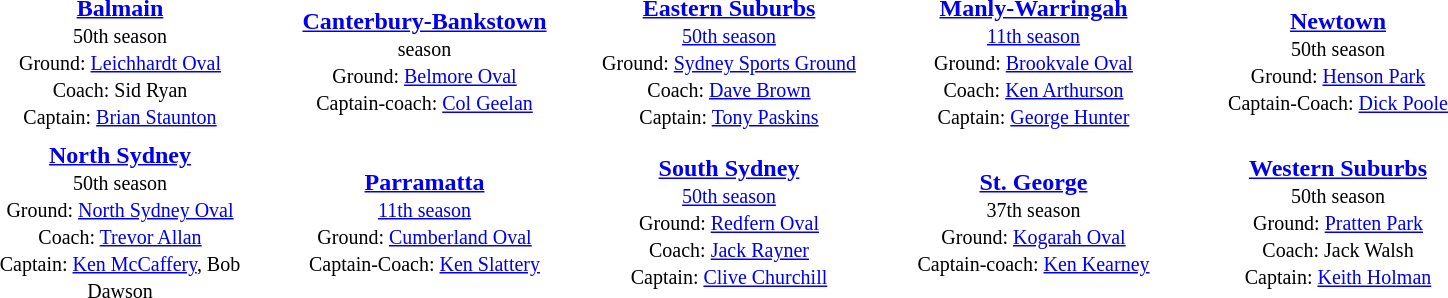<table align="center" class="toccolours" style="text-valign: center;" cellpadding=3 cellspacing=2>
<tr>
<th width=195></th>
<th width=195></th>
<th width=195></th>
<th width=195></th>
<th width=195></th>
</tr>
<tr>
<td align="center"><strong><a href='#'>Balmain</a></strong><br><small>50th season<br>Ground: <a href='#'>Leichhardt Oval</a><br>
Coach: Sid Ryan<br>Captain: <a href='#'>Brian Staunton</a></small></td>
<td align="center"><strong><a href='#'>Canterbury-Bankstown</a></strong><br><small> season<br>Ground: <a href='#'>Belmore Oval</a><br>
Captain-coach: <a href='#'>Col Geelan</a></small></td>
<td align="center"><strong><a href='#'>Eastern Suburbs</a></strong><br><small><a href='#'>50th season</a><br>Ground: <a href='#'>Sydney Sports Ground</a><br>
Coach: <a href='#'>Dave Brown</a><br>Captain: <a href='#'>Tony Paskins</a></small></td>
<td align="center"><strong><a href='#'>Manly-Warringah</a></strong><br><small><a href='#'>11th season</a><br>Ground: <a href='#'>Brookvale Oval</a><br>
Coach: <a href='#'>Ken Arthurson</a><br>Captain: <a href='#'>George Hunter</a></small></td>
<td align="center"><strong><a href='#'>Newtown</a></strong><br><small>50th season<br>Ground: <a href='#'>Henson Park</a><br>
Captain-Coach: <a href='#'>Dick Poole</a></small></td>
</tr>
<tr>
<td align="center"><strong><a href='#'>North Sydney</a></strong><br><small>50th season<br>Ground: <a href='#'>North Sydney Oval</a><br>
Coach: <a href='#'>Trevor Allan</a><br>Captain: <a href='#'>Ken McCaffery</a>,  Bob Dawson </small></td>
<td align="center"><strong><a href='#'>Parramatta</a></strong><br><small><a href='#'>11th season</a><br>Ground: <a href='#'>Cumberland Oval</a><br>
Captain-Coach: <a href='#'>Ken Slattery</a></small></td>
<td align="center"><strong><a href='#'>South Sydney</a></strong><br><small><a href='#'>50th season</a><br>Ground: <a href='#'>Redfern Oval</a><br>
Coach: <a href='#'>Jack Rayner</a><br>Captain: <a href='#'>Clive Churchill</a> </small></td>
<td align="center"><strong><a href='#'>St. George</a></strong><br><small>37th season<br>Ground: <a href='#'>Kogarah Oval</a><br>
Captain-coach: <a href='#'>Ken Kearney</a></small></td>
<td align="center"><strong><a href='#'>Western Suburbs</a></strong><br><small>50th season<br>Ground: <a href='#'>Pratten Park</a><br>
Coach: Jack Walsh<br>Captain: <a href='#'>Keith Holman</a></small></td>
</tr>
</table>
